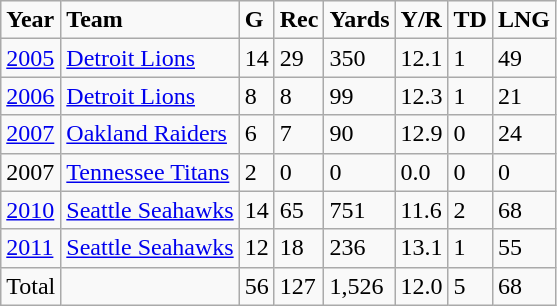<table class="wikitable">
<tr>
<td><strong>Year</strong></td>
<td><strong>Team</strong></td>
<td><strong>G</strong></td>
<td><strong>Rec</strong></td>
<td><strong>Yards</strong></td>
<td><strong>Y/R</strong></td>
<td><strong>TD</strong></td>
<td><strong>LNG</strong></td>
</tr>
<tr>
<td><a href='#'>2005</a></td>
<td><a href='#'>Detroit Lions</a></td>
<td>14</td>
<td>29</td>
<td>350</td>
<td>12.1</td>
<td>1</td>
<td>49</td>
</tr>
<tr>
<td><a href='#'>2006</a></td>
<td><a href='#'>Detroit Lions</a></td>
<td>8</td>
<td>8</td>
<td>99</td>
<td>12.3</td>
<td>1</td>
<td>21</td>
</tr>
<tr>
<td><a href='#'>2007</a></td>
<td><a href='#'>Oakland Raiders</a></td>
<td>6</td>
<td>7</td>
<td>90</td>
<td>12.9</td>
<td>0</td>
<td>24</td>
</tr>
<tr>
<td>2007</td>
<td><a href='#'>Tennessee Titans</a></td>
<td>2</td>
<td>0</td>
<td>0</td>
<td>0.0</td>
<td>0</td>
<td>0</td>
</tr>
<tr>
<td><a href='#'>2010</a></td>
<td><a href='#'>Seattle Seahawks</a></td>
<td>14</td>
<td>65</td>
<td>751</td>
<td>11.6</td>
<td>2</td>
<td>68</td>
</tr>
<tr>
<td><a href='#'>2011</a></td>
<td><a href='#'>Seattle Seahawks</a></td>
<td>12</td>
<td>18</td>
<td>236</td>
<td>13.1</td>
<td>1</td>
<td>55</td>
</tr>
<tr>
<td>Total</td>
<td></td>
<td>56</td>
<td>127</td>
<td>1,526</td>
<td>12.0</td>
<td>5</td>
<td>68</td>
</tr>
</table>
